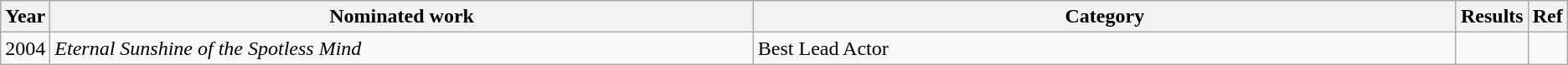<table class="wikitable">
<tr>
<th scope="col" style="width:1em;">Year</th>
<th scope="col" style="width:35em;">Nominated work</th>
<th scope="col" style="width:35em;">Category</th>
<th scope="col" style="width:1em;">Results</th>
<th scope="col" style="width:1em;">Ref</th>
</tr>
<tr>
<td>2004</td>
<td><em>Eternal Sunshine of the Spotless Mind</em></td>
<td>Best Lead Actor</td>
<td></td>
<td></td>
</tr>
</table>
